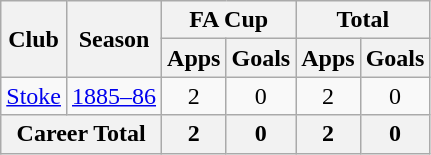<table class="wikitable" style="text-align: center;">
<tr>
<th rowspan="2">Club</th>
<th rowspan="2">Season</th>
<th colspan="2">FA Cup</th>
<th colspan="2">Total</th>
</tr>
<tr>
<th>Apps</th>
<th>Goals</th>
<th>Apps</th>
<th>Goals</th>
</tr>
<tr>
<td><a href='#'>Stoke</a></td>
<td><a href='#'>1885–86</a></td>
<td>2</td>
<td>0</td>
<td>2</td>
<td>0</td>
</tr>
<tr>
<th colspan="2">Career Total</th>
<th>2</th>
<th>0</th>
<th>2</th>
<th>0</th>
</tr>
</table>
